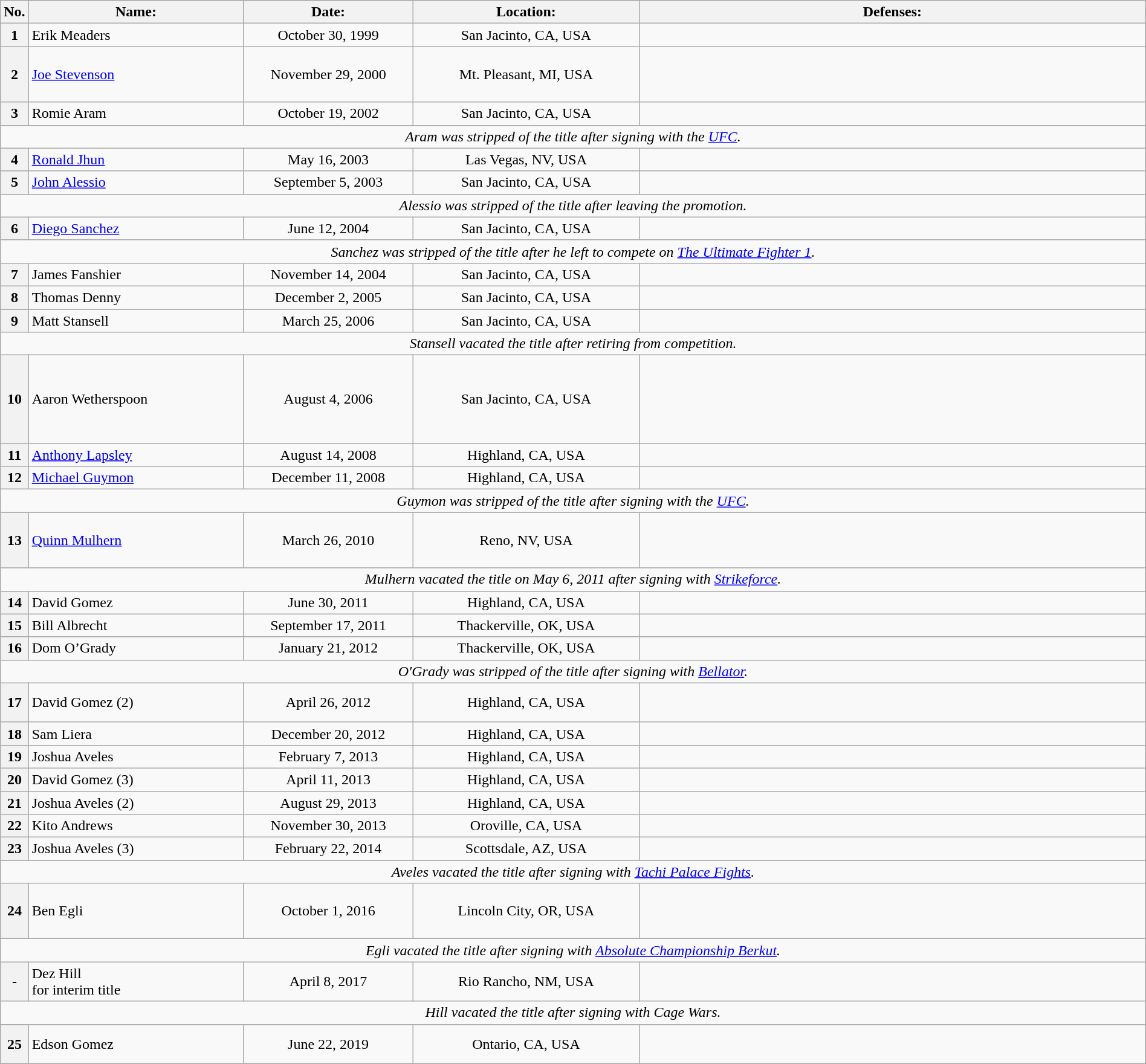<table class="wikitable" width=100%>
<tr>
<th width=1%>No.</th>
<th width=19%>Name:</th>
<th width=15%>Date:</th>
<th width=20%>Location:</th>
<th width=45%>Defenses:</th>
</tr>
<tr>
<th>1</th>
<td align=left> Erik Meaders<br></td>
<td align=center>October 30, 1999<br></td>
<td align=center>San Jacinto, CA, USA</td>
<td><br></td>
</tr>
<tr>
<th>2</th>
<td align=left> <a href='#'>Joe Stevenson</a><br></td>
<td align=center>November 29, 2000<br></td>
<td align=center>Mt. Pleasant, MI, USA</td>
<td><br><br>
<br>
</td>
</tr>
<tr>
<th>3</th>
<td align=left> Romie Aram</td>
<td align=center>October 19, 2002<br></td>
<td align=center>San Jacinto, CA, USA</td>
<td></td>
</tr>
<tr>
<td align="center" colspan="5"><em>Aram was stripped of the title after signing with the <a href='#'>UFC</a>.</em></td>
</tr>
<tr>
<th>4</th>
<td align=left> <a href='#'>Ronald Jhun</a><br></td>
<td align=center>May 16, 2003<br></td>
<td align=center>Las Vegas, NV, USA</td>
<td></td>
</tr>
<tr>
<th>5</th>
<td align=left> <a href='#'>John Alessio</a></td>
<td align=center>September 5, 2003<br></td>
<td align=center>San Jacinto, CA, USA</td>
<td></td>
</tr>
<tr>
<td align="center" colspan="5"><em>Alessio was stripped of the title after leaving the promotion.</em></td>
</tr>
<tr>
<th>6</th>
<td align=left> <a href='#'>Diego Sanchez</a><br></td>
<td align=center>June 12, 2004<br></td>
<td align=center>San Jacinto, CA, USA</td>
<td></td>
</tr>
<tr>
<td align="center" colspan="5"><em>Sanchez was stripped of the title after he left to compete on <a href='#'>The Ultimate Fighter 1</a>.</em></td>
</tr>
<tr>
<th>7</th>
<td align=left> James Fanshier<br></td>
<td align=center>November 14, 2004<br></td>
<td align=center>San Jacinto, CA, USA</td>
<td><br></td>
</tr>
<tr>
<th>8</th>
<td align=left> Thomas Denny<br></td>
<td align=center>December 2, 2005<br></td>
<td align=center>San Jacinto, CA, USA</td>
<td></td>
</tr>
<tr>
<th>9</th>
<td align=left> Matt Stansell<br></td>
<td align=center>March 25, 2006<br></td>
<td align=center>San Jacinto, CA, USA</td>
<td></td>
</tr>
<tr>
<td align="center" colspan="5"><em>Stansell vacated the title after retiring from competition.</em></td>
</tr>
<tr>
<th>10</th>
<td align=left> Aaron Wetherspoon<br></td>
<td align=center>August 4, 2006<br></td>
<td align=center>San Jacinto, CA, USA</td>
<td><br><br>
<br>
<br>
<br>
</td>
</tr>
<tr>
<th>11</th>
<td align=left> <a href='#'>Anthony Lapsley</a></td>
<td align=center>August 14, 2008<br></td>
<td align=center>Highland, CA, USA</td>
<td></td>
</tr>
<tr>
<th>12</th>
<td align=left> <a href='#'>Michael Guymon</a></td>
<td align=center>December 11, 2008<br></td>
<td align=center>Highland, CA, USA</td>
<td><br></td>
</tr>
<tr>
<td align="center" colspan="5"><em>Guymon was stripped of the title after signing with the <a href='#'>UFC</a>.</em></td>
</tr>
<tr>
<th>13</th>
<td align=left> <a href='#'>Quinn Mulhern</a><br></td>
<td align=center>March 26, 2010<br></td>
<td align=center>Reno, NV, USA</td>
<td><br><br>
<br>
</td>
</tr>
<tr>
<td align="center" colspan="5"><em>Mulhern vacated the title on May 6, 2011 after signing with <a href='#'>Strikeforce</a>.</em></td>
</tr>
<tr>
<th>14</th>
<td align=left> David Gomez<br></td>
<td align=center>June 30, 2011<br></td>
<td align=center>Highland, CA, USA</td>
<td></td>
</tr>
<tr>
<th>15</th>
<td align=left> Bill Albrecht</td>
<td align=center>September 17, 2011<br></td>
<td align=center>Thackerville, OK, USA</td>
<td></td>
</tr>
<tr>
<th>16</th>
<td align=left> Dom O’Grady</td>
<td align=center>January 21, 2012<br></td>
<td align=center>Thackerville, OK, USA</td>
<td></td>
</tr>
<tr>
<td align="center" colspan="5"><em>O'Grady was stripped of the title after signing with <a href='#'>Bellator</a>.</em></td>
</tr>
<tr>
<th>17</th>
<td align=left> David Gomez (2)<br></td>
<td align=center>April 26, 2012<br></td>
<td align=center>Highland, CA, USA</td>
<td><br><br>
</td>
</tr>
<tr>
<th>18</th>
<td align=left> Sam Liera</td>
<td align=center>December 20, 2012<br></td>
<td align=center>Highland, CA, USA</td>
<td></td>
</tr>
<tr>
<th>19</th>
<td align=left> Joshua Aveles</td>
<td align=center>February 7, 2013<br></td>
<td align=center>Highland, CA, USA</td>
<td></td>
</tr>
<tr>
<th>20</th>
<td align=left> David Gomez (3)</td>
<td align=center>April 11, 2013<br></td>
<td align=center>Highland, CA, USA</td>
<td></td>
</tr>
<tr>
<th>21</th>
<td align=left> Joshua Aveles (2)</td>
<td align=center>August 29, 2013<br></td>
<td align=center>Highland, CA, USA</td>
<td></td>
</tr>
<tr>
<th>22</th>
<td align=left> Kito Andrews</td>
<td align=center>November 30, 2013<br></td>
<td align=center>Oroville, CA, USA</td>
<td></td>
</tr>
<tr>
<th>23</th>
<td align=left> Joshua Aveles (3)</td>
<td align=center>February 22, 2014<br></td>
<td align=center>Scottsdale, AZ, USA</td>
<td></td>
</tr>
<tr>
<td align="center" colspan="5"><em>Aveles vacated the title after signing with <a href='#'>Tachi Palace Fights</a>.</em></td>
</tr>
<tr>
<th>24</th>
<td align=left> Ben Egli<br></td>
<td align=center>October 1, 2016<br></td>
<td align=center>Lincoln City, OR, USA</td>
<td><br><br>
<br>
</td>
</tr>
<tr>
<td align="center" colspan="5"><em>Egli vacated the title after signing with <a href='#'>Absolute Championship Berkut</a>.</em></td>
</tr>
<tr>
<th>-</th>
<td align=left> Dez Hill<br> for interim title</td>
<td align=center>April 8, 2017<br></td>
<td align=center>Rio Rancho, NM, USA</td>
<td></td>
</tr>
<tr>
<td align="center" colspan="5"><em>Hill vacated the title after signing with Cage Wars.</em></td>
</tr>
<tr>
<th>25</th>
<td align=left> Edson Gomez<br></td>
<td align=center>June 22, 2019<br></td>
<td align=center>Ontario, CA, USA</td>
<td><br><br></td>
</tr>
</table>
